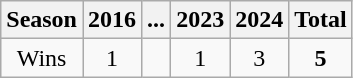<table class="wikitable">
<tr>
<th>Season</th>
<th>2016</th>
<th>...</th>
<th>2023</th>
<th>2024</th>
<th><strong>Total</strong></th>
</tr>
<tr align=center>
<td>Wins</td>
<td>1</td>
<td></td>
<td>1</td>
<td>3</td>
<td><strong>5</strong></td>
</tr>
</table>
